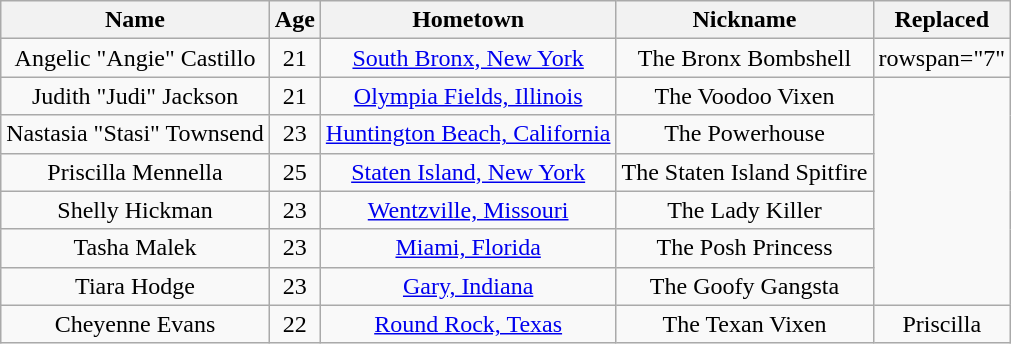<table class="wikitable sortable plainrowheaders" style="text-align:center;">
<tr>
<th scope="col">Name</th>
<th scope="col">Age</th>
<th scope="col">Hometown</th>
<th scope="col">Nickname</th>
<th scope="col">Replaced</th>
</tr>
<tr>
<td scope="row">Angelic "Angie" Castillo</td>
<td>21</td>
<td><a href='#'>South Bronx, New York</a></td>
<td>The Bronx Bombshell</td>
<td>rowspan="7" </td>
</tr>
<tr>
<td scope="row">Judith "Judi" Jackson</td>
<td>21</td>
<td><a href='#'>Olympia Fields, Illinois</a></td>
<td>The Voodoo Vixen</td>
</tr>
<tr>
<td scope="row">Nastasia "Stasi" Townsend</td>
<td>23</td>
<td><a href='#'>Huntington Beach, California</a></td>
<td>The Powerhouse</td>
</tr>
<tr>
<td scope="row">Priscilla Mennella</td>
<td>25</td>
<td><a href='#'>Staten Island, New York</a></td>
<td>The Staten Island Spitfire</td>
</tr>
<tr>
<td scope="row">Shelly Hickman</td>
<td>23</td>
<td><a href='#'>Wentzville, Missouri</a></td>
<td>The Lady Killer</td>
</tr>
<tr>
<td scope="row">Tasha Malek</td>
<td>23</td>
<td><a href='#'>Miami, Florida</a></td>
<td>The Posh Princess</td>
</tr>
<tr>
<td scope="row">Tiara Hodge</td>
<td>23</td>
<td><a href='#'>Gary, Indiana</a></td>
<td>The Goofy Gangsta</td>
</tr>
<tr>
<td scope="row">Cheyenne Evans</td>
<td>22</td>
<td><a href='#'>Round Rock, Texas</a></td>
<td>The Texan Vixen</td>
<td>Priscilla</td>
</tr>
</table>
